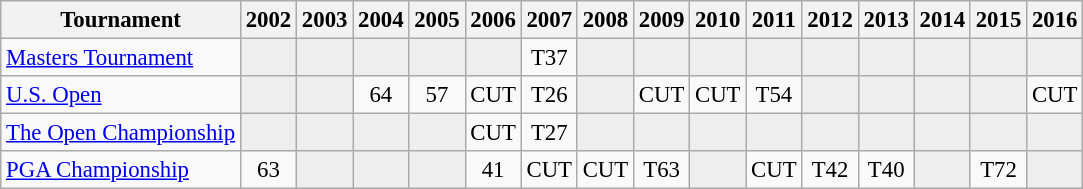<table class="wikitable" style="font-size:95%;text-align:center;">
<tr>
<th>Tournament</th>
<th>2002</th>
<th>2003</th>
<th>2004</th>
<th>2005</th>
<th>2006</th>
<th>2007</th>
<th>2008</th>
<th>2009</th>
<th>2010</th>
<th>2011</th>
<th>2012</th>
<th>2013</th>
<th>2014</th>
<th>2015</th>
<th>2016</th>
</tr>
<tr>
<td align=left><a href='#'>Masters Tournament</a></td>
<td style="background:#eeeeee;"></td>
<td style="background:#eeeeee;"></td>
<td style="background:#eeeeee;"></td>
<td style="background:#eeeeee;"></td>
<td style="background:#eeeeee;"></td>
<td>T37</td>
<td style="background:#eeeeee;"></td>
<td style="background:#eeeeee;"></td>
<td style="background:#eeeeee;"></td>
<td style="background:#eeeeee;"></td>
<td style="background:#eeeeee;"></td>
<td style="background:#eeeeee;"></td>
<td style="background:#eeeeee;"></td>
<td style="background:#eeeeee;"></td>
<td style="background:#eeeeee;"></td>
</tr>
<tr>
<td align=left><a href='#'>U.S. Open</a></td>
<td style="background:#eeeeee;"></td>
<td style="background:#eeeeee;"></td>
<td>64</td>
<td>57</td>
<td>CUT</td>
<td>T26</td>
<td style="background:#eeeeee;"></td>
<td>CUT</td>
<td>CUT</td>
<td>T54</td>
<td style="background:#eeeeee;"></td>
<td style="background:#eeeeee;"></td>
<td style="background:#eeeeee;"></td>
<td style="background:#eeeeee;"></td>
<td>CUT</td>
</tr>
<tr>
<td align=left><a href='#'>The Open Championship</a></td>
<td style="background:#eeeeee;"></td>
<td style="background:#eeeeee;"></td>
<td style="background:#eeeeee;"></td>
<td style="background:#eeeeee;"></td>
<td>CUT</td>
<td>T27</td>
<td style="background:#eeeeee;"></td>
<td style="background:#eeeeee;"></td>
<td style="background:#eeeeee;"></td>
<td style="background:#eeeeee;"></td>
<td style="background:#eeeeee;"></td>
<td style="background:#eeeeee;"></td>
<td style="background:#eeeeee;"></td>
<td style="background:#eeeeee;"></td>
<td style="background:#eeeeee;"></td>
</tr>
<tr>
<td align=left><a href='#'>PGA Championship</a></td>
<td>63</td>
<td style="background:#eeeeee;"></td>
<td style="background:#eeeeee;"></td>
<td style="background:#eeeeee;"></td>
<td>41</td>
<td>CUT</td>
<td>CUT</td>
<td>T63</td>
<td style="background:#eeeeee;"></td>
<td>CUT</td>
<td>T42</td>
<td>T40</td>
<td style="background:#eeeeee;"></td>
<td>T72</td>
<td style="background:#eeeeee;"></td>
</tr>
</table>
